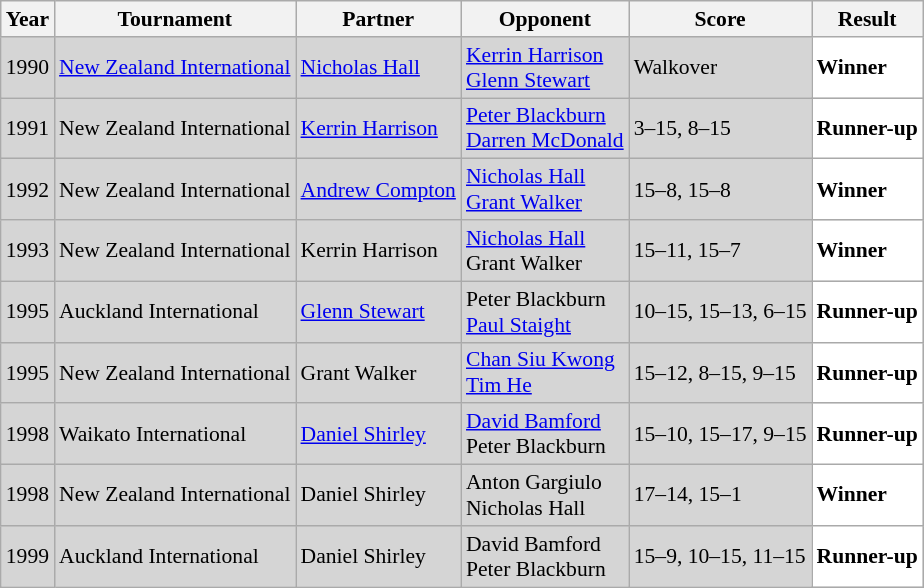<table class="sortable wikitable" style="font-size: 90%;">
<tr>
<th>Year</th>
<th>Tournament</th>
<th>Partner</th>
<th>Opponent</th>
<th>Score</th>
<th>Result</th>
</tr>
<tr style="background:#D5D5D5">
<td align="center">1990</td>
<td align="left"><a href='#'>New Zealand International</a></td>
<td align="left"> <a href='#'>Nicholas Hall</a></td>
<td align="left"> <a href='#'>Kerrin Harrison</a><br> <a href='#'>Glenn Stewart</a></td>
<td align="left">Walkover</td>
<td style="text-align:left; background:white"><strong> Winner</strong></td>
</tr>
<tr style="background:#D5D5D5">
<td align="center">1991</td>
<td align="left">New Zealand International</td>
<td align="left"> <a href='#'>Kerrin Harrison</a></td>
<td align="left"> <a href='#'>Peter Blackburn</a><br> <a href='#'>Darren McDonald</a></td>
<td align="left">3–15, 8–15</td>
<td style="text-align:left; background:white"><strong> Runner-up</strong></td>
</tr>
<tr style="background:#D5D5D5">
<td align="center">1992</td>
<td align="left">New Zealand International</td>
<td align="left"> <a href='#'>Andrew Compton</a></td>
<td align="left"> <a href='#'>Nicholas Hall</a><br> <a href='#'>Grant Walker</a></td>
<td align="left">15–8, 15–8</td>
<td style="text-align:left; background:white"> <strong>Winner</strong></td>
</tr>
<tr style="background:#D5D5D5">
<td align="center">1993</td>
<td align="left">New Zealand International</td>
<td align="left"> Kerrin Harrison</td>
<td align="left"> <a href='#'>Nicholas Hall</a><br> Grant Walker</td>
<td align="left">15–11, 15–7</td>
<td style="text-align:left; background:white"> <strong>Winner</strong></td>
</tr>
<tr style="background:#D5D5D5">
<td align="center">1995</td>
<td align="left">Auckland International</td>
<td align="left"> <a href='#'>Glenn Stewart</a></td>
<td align="left"> Peter Blackburn<br> <a href='#'>Paul Staight</a></td>
<td align="left">10–15, 15–13, 6–15</td>
<td style="text-align:left; background:white"><strong> Runner-up</strong></td>
</tr>
<tr style="background:#D5D5D5">
<td align="center">1995</td>
<td align="left">New Zealand International</td>
<td align="left"> Grant Walker</td>
<td align="left"> <a href='#'>Chan Siu Kwong</a><br> <a href='#'>Tim He</a></td>
<td align="left">15–12, 8–15, 9–15</td>
<td style="text-align:left; background:white"><strong> Runner-up</strong></td>
</tr>
<tr style="background:#D5D5D5">
<td align="center">1998</td>
<td align="left">Waikato International</td>
<td align="left"> <a href='#'>Daniel Shirley</a></td>
<td align="left"> <a href='#'>David Bamford</a><br> Peter Blackburn</td>
<td align="left">15–10, 15–17, 9–15</td>
<td style="text-align:left; background:white"><strong> Runner-up</strong></td>
</tr>
<tr style="background:#D5D5D5">
<td align="center">1998</td>
<td align="left">New Zealand International</td>
<td align="left"> Daniel Shirley</td>
<td align="left"> Anton Gargiulo<br> Nicholas Hall</td>
<td align="left">17–14, 15–1</td>
<td style="text-align:left; background:white"> <strong>Winner</strong></td>
</tr>
<tr style="background:#D5D5D5">
<td align="center">1999</td>
<td align="left">Auckland International</td>
<td align="left"> Daniel Shirley</td>
<td align="left"> David Bamford<br> Peter Blackburn</td>
<td align="left">15–9, 10–15, 11–15</td>
<td style="text-align:left; background:white"><strong> Runner-up</strong></td>
</tr>
</table>
